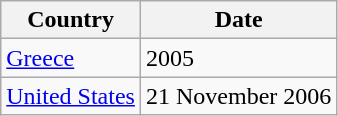<table class="wikitable">
<tr>
<th>Country</th>
<th>Date</th>
</tr>
<tr>
<td><a href='#'>Greece</a></td>
<td>2005</td>
</tr>
<tr>
<td><a href='#'>United States</a></td>
<td>21 November 2006</td>
</tr>
</table>
